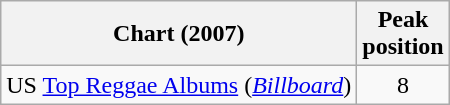<table class="wikitable">
<tr>
<th>Chart (2007)</th>
<th>Peak<br>position</th>
</tr>
<tr>
<td>US <a href='#'>Top Reggae Albums</a> (<em><a href='#'>Billboard</a></em>)</td>
<td align="center">8</td>
</tr>
</table>
